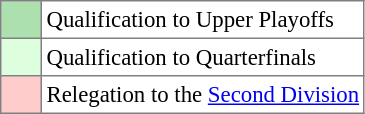<table bgcolor="#f7f8ff" cellpadding="3" cellspacing="0" border="1" style="font-size: 95%; border: gray solid 1px; border-collapse: collapse; text-align:center">
<tr>
<td style="background: #ACE1AF;" width="20"></td>
<td bgcolor="#ffffff" align="left">Qualification to Upper Playoffs</td>
</tr>
<tr>
<td style="background: #dfd;" width="20"></td>
<td bgcolor="#ffffff" align="left">Qualification to Quarterfinals</td>
</tr>
<tr>
<td style="background: #FFCCCC;" width="20"></td>
<td bgcolor="#ffffff" align="left">Relegation to the <a href='#'>Second Division</a></td>
</tr>
</table>
